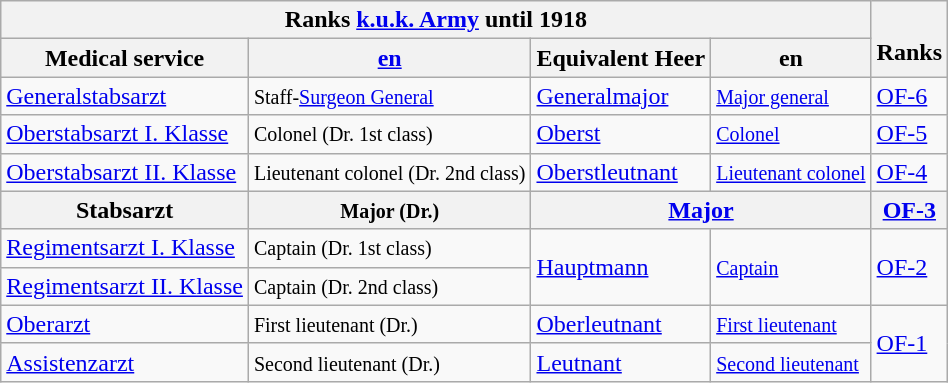<table class="wikitable">
<tr>
<th colspan="4">Ranks <a href='#'>k.u.k. Army</a> until 1918</th>
<th rowspan="2"><br>Ranks</th>
</tr>
<tr align="center">
<th>Medical service</th>
<th><a href='#'>en</a></th>
<th>Equivalent Heer</th>
<th>en</th>
</tr>
<tr>
<td><a href='#'>Generalstabsarzt</a></td>
<td><small>Staff-<a href='#'>Surgeon General</a></small></td>
<td><a href='#'>Generalmajor</a></td>
<td><small><a href='#'>Major general</a></small></td>
<td><a href='#'>OF-6</a></td>
</tr>
<tr>
<td><a href='#'>Oberstabsarzt I. Klasse</a></td>
<td><small>Colonel (Dr. 1st class)</small></td>
<td><a href='#'>Oberst</a></td>
<td><small><a href='#'>Colonel</a></small></td>
<td><a href='#'>OF-5</a></td>
</tr>
<tr>
<td><a href='#'>Oberstabsarzt II. Klasse</a></td>
<td><small>Lieutenant colonel (Dr. 2nd class)</small></td>
<td><a href='#'>Oberstleutnant</a></td>
<td><small><a href='#'>Lieutenant colonel</a></small></td>
<td><a href='#'>OF-4</a></td>
</tr>
<tr>
<th><span><strong>Stabsarzt</strong></span></th>
<th><small>Major (Dr.)</small></th>
<th colspan="2" style="text-align:center;"><a href='#'>Major</a></th>
<th><a href='#'>OF-3</a></th>
</tr>
<tr>
<td><a href='#'>Regimentsarzt I. Klasse</a></td>
<td><small>Captain (Dr. 1st class)</small></td>
<td rowspan="2"><a href='#'>Hauptmann</a></td>
<td rowspan="2"><small><a href='#'>Captain</a></small></td>
<td rowspan="2"><a href='#'>OF-2</a></td>
</tr>
<tr>
<td><a href='#'>Regimentsarzt II. Klasse</a></td>
<td><small>Captain (Dr. 2nd class)</small></td>
</tr>
<tr>
<td><a href='#'>Oberarzt</a></td>
<td><small>First lieutenant (Dr.) </small></td>
<td><a href='#'>Oberleutnant</a></td>
<td><small><a href='#'>First lieutenant</a></small></td>
<td rowspan="2"><a href='#'>OF-1</a></td>
</tr>
<tr>
<td><a href='#'>Assistenzarzt</a></td>
<td><small>Second lieutenant (Dr.)</small></td>
<td><a href='#'>Leutnant</a></td>
<td><small><a href='#'>Second lieutenant</a></small></td>
</tr>
</table>
